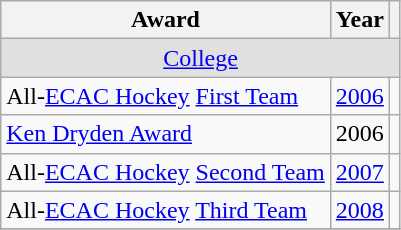<table class="wikitable">
<tr>
<th>Award</th>
<th>Year</th>
<th></th>
</tr>
<tr ALIGN="center" bgcolor="#e0e0e0">
<td colspan="3"><a href='#'>College</a></td>
</tr>
<tr>
<td>All-<a href='#'>ECAC Hockey</a> <a href='#'>First Team</a></td>
<td><a href='#'>2006</a></td>
<td></td>
</tr>
<tr>
<td><a href='#'>Ken Dryden Award</a></td>
<td>2006</td>
<td></td>
</tr>
<tr>
<td>All-<a href='#'>ECAC Hockey</a> <a href='#'>Second Team</a></td>
<td><a href='#'>2007</a></td>
<td></td>
</tr>
<tr>
<td>All-<a href='#'>ECAC Hockey</a> <a href='#'>Third Team</a></td>
<td><a href='#'>2008</a></td>
<td></td>
</tr>
<tr>
</tr>
</table>
